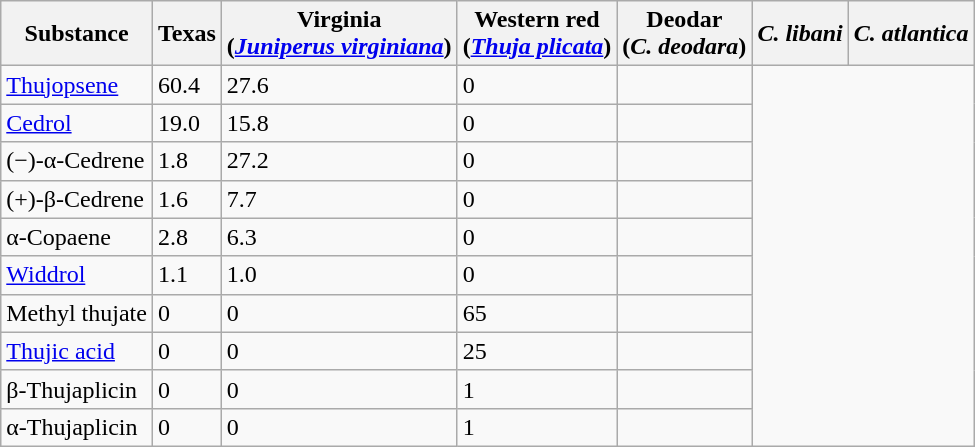<table class="wikitable sortable">
<tr>
<th>Substance</th>
<th>Texas</th>
<th>Virginia<br>(<em><a href='#'>Juniperus virginiana</a></em>)</th>
<th>Western red<br>(<em><a href='#'>Thuja plicata</a></em>)</th>
<th>Deodar<br>(<em>C. deodara</em>)</th>
<th><em>C. libani</em></th>
<th><em>C. atlantica</em></th>
</tr>
<tr>
<td><a href='#'>Thujopsene</a></td>
<td>60.4</td>
<td>27.6</td>
<td>0</td>
<td></td>
</tr>
<tr>
<td><a href='#'>Cedrol</a></td>
<td>19.0</td>
<td>15.8</td>
<td>0</td>
<td></td>
</tr>
<tr>
<td>(−)-α-Cedrene</td>
<td>1.8</td>
<td>27.2</td>
<td>0</td>
<td></td>
</tr>
<tr>
<td>(+)-β-Cedrene</td>
<td>1.6</td>
<td>7.7</td>
<td>0</td>
<td></td>
</tr>
<tr>
<td>α-Copaene</td>
<td>2.8</td>
<td>6.3</td>
<td>0</td>
<td></td>
</tr>
<tr>
<td><a href='#'>Widdrol</a></td>
<td>1.1</td>
<td>1.0</td>
<td>0</td>
<td></td>
</tr>
<tr>
<td>Methyl thujate</td>
<td>0</td>
<td>0</td>
<td>65</td>
<td></td>
</tr>
<tr>
<td><a href='#'>Thujic acid</a></td>
<td>0</td>
<td>0</td>
<td>25</td>
<td></td>
</tr>
<tr>
<td>β-Thujaplicin</td>
<td>0</td>
<td>0</td>
<td>1</td>
<td></td>
</tr>
<tr>
<td>α-Thujaplicin</td>
<td>0</td>
<td>0</td>
<td>1</td>
<td></td>
</tr>
</table>
